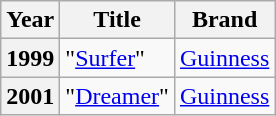<table class="wikitable unsortable">
<tr>
<th>Year</th>
<th>Title</th>
<th>Brand</th>
</tr>
<tr>
<th scope="row">1999</th>
<td>"<a href='#'>Surfer</a>"</td>
<td><a href='#'>Guinness</a></td>
</tr>
<tr>
<th scope="row">2001</th>
<td>"<a href='#'>Dreamer</a>"</td>
<td><a href='#'>Guinness</a></td>
</tr>
</table>
